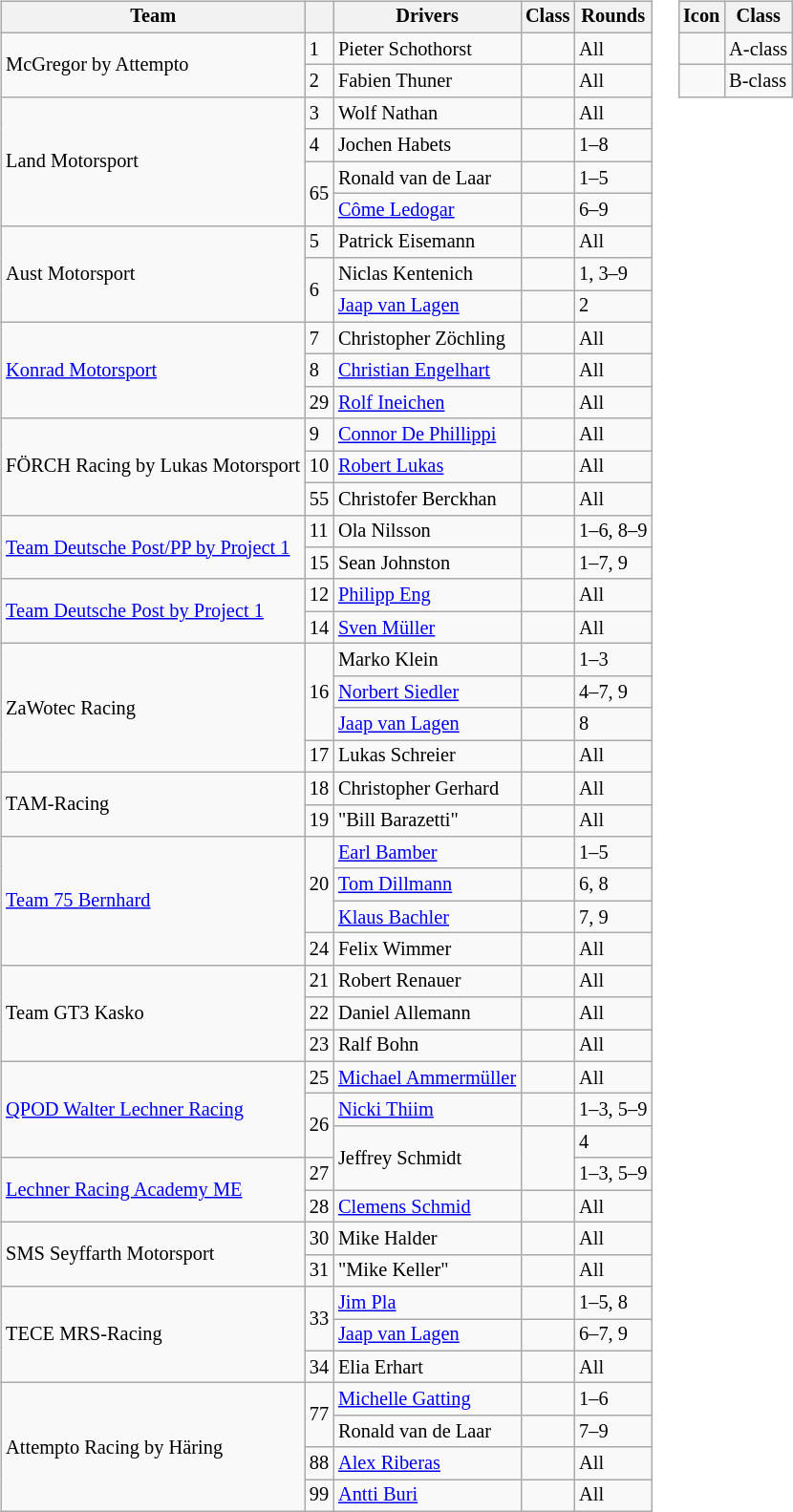<table>
<tr>
<td><br><table class="wikitable" style="font-size: 85%;">
<tr>
<th>Team</th>
<th></th>
<th>Drivers</th>
<th>Class</th>
<th>Rounds</th>
</tr>
<tr>
<td rowspan=2> McGregor by Attempto</td>
<td>1</td>
<td> Pieter Schothorst</td>
<td align=center></td>
<td>All</td>
</tr>
<tr>
<td>2</td>
<td> Fabien Thuner</td>
<td align=center></td>
<td>All</td>
</tr>
<tr>
<td rowspan=4> Land Motorsport</td>
<td>3</td>
<td> Wolf Nathan</td>
<td align=center></td>
<td>All</td>
</tr>
<tr>
<td>4</td>
<td> Jochen Habets</td>
<td align=center></td>
<td>1–8</td>
</tr>
<tr>
<td rowspan=2>65</td>
<td> Ronald van de Laar</td>
<td align=center></td>
<td>1–5</td>
</tr>
<tr>
<td> <a href='#'>Côme Ledogar</a></td>
<td align=center></td>
<td>6–9</td>
</tr>
<tr>
<td rowspan=3> Aust Motorsport</td>
<td>5</td>
<td> Patrick Eisemann</td>
<td align=center></td>
<td>All</td>
</tr>
<tr>
<td rowspan=2>6</td>
<td> Niclas Kentenich</td>
<td align=center></td>
<td>1, 3–9</td>
</tr>
<tr>
<td> <a href='#'>Jaap van Lagen</a></td>
<td align=center></td>
<td>2</td>
</tr>
<tr>
<td rowspan=3> <a href='#'>Konrad Motorsport</a></td>
<td>7</td>
<td> Christopher Zöchling</td>
<td align=center></td>
<td>All</td>
</tr>
<tr>
<td>8</td>
<td> <a href='#'>Christian Engelhart</a></td>
<td align=center></td>
<td>All</td>
</tr>
<tr>
<td>29</td>
<td> <a href='#'>Rolf Ineichen</a></td>
<td align=center></td>
<td>All</td>
</tr>
<tr>
<td rowspan=3> FÖRCH Racing by Lukas Motorsport</td>
<td>9</td>
<td> <a href='#'>Connor De Phillippi</a></td>
<td align=center></td>
<td>All</td>
</tr>
<tr>
<td>10</td>
<td> <a href='#'>Robert Lukas</a></td>
<td align=center></td>
<td>All</td>
</tr>
<tr>
<td>55</td>
<td> Christofer Berckhan</td>
<td align=center></td>
<td>All</td>
</tr>
<tr>
<td rowspan=2> <a href='#'>Team Deutsche Post/PP by Project 1</a></td>
<td>11</td>
<td> Ola Nilsson</td>
<td align=center></td>
<td>1–6, 8–9</td>
</tr>
<tr>
<td>15</td>
<td> Sean Johnston</td>
<td align=center></td>
<td>1–7, 9</td>
</tr>
<tr>
<td rowspan=2> <a href='#'>Team Deutsche Post by Project 1</a></td>
<td>12</td>
<td> <a href='#'>Philipp Eng</a></td>
<td align=center></td>
<td>All</td>
</tr>
<tr>
<td>14</td>
<td> <a href='#'>Sven Müller</a></td>
<td align=center></td>
<td>All</td>
</tr>
<tr>
<td rowspan=4> ZaWotec Racing</td>
<td rowspan=3>16</td>
<td> Marko Klein</td>
<td align=center></td>
<td>1–3</td>
</tr>
<tr>
<td> <a href='#'>Norbert Siedler</a></td>
<td align=center></td>
<td>4–7, 9</td>
</tr>
<tr>
<td> <a href='#'>Jaap van Lagen</a></td>
<td align=center></td>
<td>8</td>
</tr>
<tr>
<td>17</td>
<td> Lukas Schreier</td>
<td align=center></td>
<td>All</td>
</tr>
<tr>
<td rowspan=2> TAM-Racing</td>
<td>18</td>
<td> Christopher Gerhard</td>
<td align=center></td>
<td>All</td>
</tr>
<tr>
<td>19</td>
<td> "Bill Barazetti"</td>
<td align=center></td>
<td>All</td>
</tr>
<tr>
<td rowspan=4> <a href='#'>Team 75 Bernhard</a></td>
<td rowspan=3>20</td>
<td> <a href='#'>Earl Bamber</a></td>
<td align=center></td>
<td>1–5</td>
</tr>
<tr>
<td> <a href='#'>Tom Dillmann</a></td>
<td align=center></td>
<td>6, 8</td>
</tr>
<tr>
<td> <a href='#'>Klaus Bachler</a></td>
<td align=center></td>
<td>7, 9</td>
</tr>
<tr>
<td>24</td>
<td> Felix Wimmer</td>
<td align=center></td>
<td>All</td>
</tr>
<tr>
<td rowspan=3> Team GT3 Kasko</td>
<td>21</td>
<td> Robert Renauer</td>
<td align=center></td>
<td>All</td>
</tr>
<tr>
<td>22</td>
<td> Daniel Allemann</td>
<td align=center></td>
<td>All</td>
</tr>
<tr>
<td>23</td>
<td> Ralf Bohn</td>
<td align=center></td>
<td>All</td>
</tr>
<tr>
<td rowspan=3> <a href='#'>QPOD Walter Lechner Racing</a></td>
<td>25</td>
<td> <a href='#'>Michael Ammermüller</a></td>
<td align=center></td>
<td>All</td>
</tr>
<tr>
<td rowspan=2>26</td>
<td> <a href='#'>Nicki Thiim</a></td>
<td align=center></td>
<td>1–3, 5–9</td>
</tr>
<tr>
<td rowspan=2> Jeffrey Schmidt</td>
<td align=center rowspan=2></td>
<td>4</td>
</tr>
<tr>
<td rowspan=2> <a href='#'>Lechner Racing Academy ME</a></td>
<td>27</td>
<td>1–3, 5–9</td>
</tr>
<tr>
<td>28</td>
<td> <a href='#'>Clemens Schmid</a></td>
<td align=center></td>
<td>All</td>
</tr>
<tr>
<td rowspan=2> SMS Seyffarth Motorsport</td>
<td>30</td>
<td> Mike Halder</td>
<td align=center></td>
<td>All</td>
</tr>
<tr>
<td>31</td>
<td> "Mike Keller"</td>
<td align=center></td>
<td>All</td>
</tr>
<tr>
<td rowspan=3> TECE MRS-Racing</td>
<td rowspan=2>33</td>
<td> <a href='#'>Jim Pla</a></td>
<td align=center></td>
<td>1–5, 8</td>
</tr>
<tr>
<td> <a href='#'>Jaap van Lagen</a></td>
<td align=center></td>
<td>6–7, 9</td>
</tr>
<tr>
<td>34</td>
<td> Elia Erhart</td>
<td align=center></td>
<td>All</td>
</tr>
<tr>
<td rowspan=4> Attempto Racing by Häring</td>
<td rowspan=2>77</td>
<td> <a href='#'>Michelle Gatting</a></td>
<td align=center></td>
<td>1–6</td>
</tr>
<tr>
<td> Ronald van de Laar</td>
<td align=center></td>
<td>7–9</td>
</tr>
<tr>
<td>88</td>
<td> <a href='#'>Alex Riberas</a></td>
<td align=center></td>
<td>All</td>
</tr>
<tr>
<td>99</td>
<td> <a href='#'>Antti Buri</a></td>
<td align=center></td>
<td>All</td>
</tr>
</table>
</td>
<td valign="top"><br><table class="wikitable" style="font-size: 85%;">
<tr>
<th>Icon</th>
<th>Class</th>
</tr>
<tr>
<td align=center></td>
<td>A-class</td>
</tr>
<tr>
<td align=center></td>
<td>B-class</td>
</tr>
</table>
</td>
</tr>
</table>
